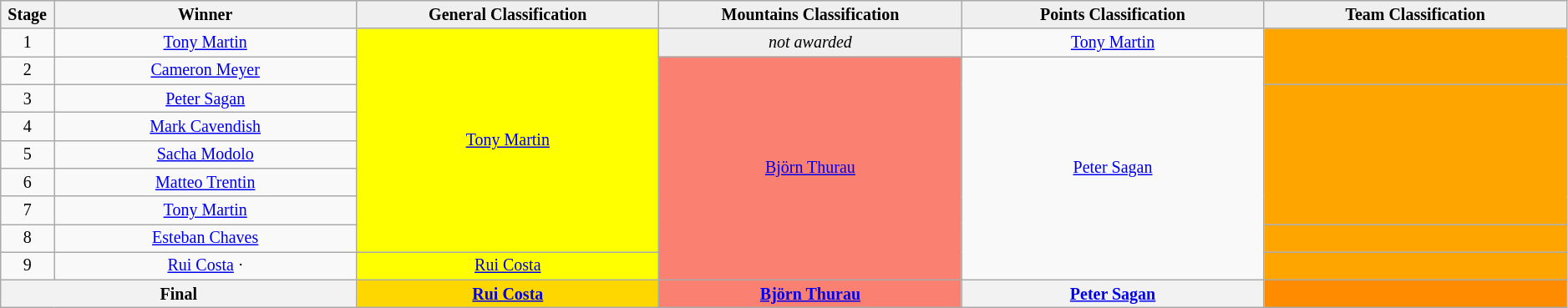<table class="wikitable" style="text-align: center; font-size:smaller;">
<tr style="background:#efefef;">
<th style="width:2%;">Stage</th>
<th style="width:16%;">Winner</th>
<th style="background:#efefef; width:16%;">General Classification<br></th>
<th style="background:#efefef; width:16%;">Mountains Classification<br></th>
<th style="background:#efefef; width:16%;">Points Classification<br></th>
<th style="background:#efefef; width:16%;">Team Classification<br></th>
</tr>
<tr>
<td>1</td>
<td><a href='#'>Tony Martin</a></td>
<td style="background:yellow;" rowspan=8><a href='#'>Tony Martin</a></td>
<td style="background:#EFEFEF;"><em>not awarded</em></td>
<td style="background:offwhite;"><a href='#'>Tony Martin</a></td>
<td style="background:orange;" rowspan=2></td>
</tr>
<tr>
<td>2</td>
<td><a href='#'>Cameron Meyer</a></td>
<td style="background:salmon;" rowspan=8><a href='#'>Björn Thurau</a></td>
<td rowspan=8><a href='#'>Peter Sagan</a></td>
</tr>
<tr>
<td>3</td>
<td><a href='#'>Peter Sagan</a></td>
<td style="background:orange;" rowspan=5></td>
</tr>
<tr>
<td>4</td>
<td><a href='#'>Mark Cavendish</a></td>
</tr>
<tr>
<td>5</td>
<td><a href='#'>Sacha Modolo</a></td>
</tr>
<tr>
<td>6</td>
<td><a href='#'>Matteo Trentin</a></td>
</tr>
<tr>
<td>7</td>
<td><a href='#'>Tony Martin</a></td>
</tr>
<tr>
<td>8</td>
<td><a href='#'>Esteban Chaves</a></td>
<td style="background:orange;"></td>
</tr>
<tr>
<td>9</td>
<td><a href='#'>Rui Costa</a> ⋅</td>
<td style="background:yellow;"><a href='#'>Rui Costa</a></td>
<td style="background:orange;"></td>
</tr>
<tr>
<th colspan=2><strong>Final</strong></th>
<th style="background:gold;"><a href='#'>Rui Costa</a></th>
<th style="background:salmon;"><a href='#'>Björn Thurau</a></th>
<th style="background:offwhite;"><a href='#'>Peter Sagan</a></th>
<th style="background:#FF8C00;"></th>
</tr>
</table>
